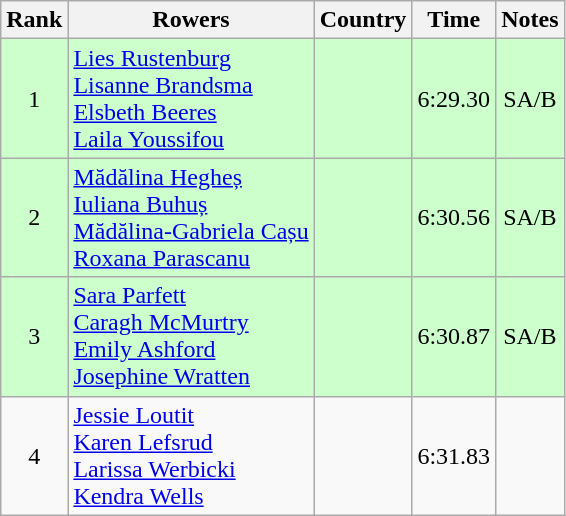<table class="wikitable" style="text-align:center">
<tr>
<th>Rank</th>
<th>Rowers</th>
<th>Country</th>
<th>Time</th>
<th>Notes</th>
</tr>
<tr bgcolor=ccffcc>
<td>1</td>
<td align="left"><a href='#'>Lies Rustenburg</a><br><a href='#'>Lisanne Brandsma</a><br><a href='#'>Elsbeth Beeres</a><br><a href='#'>Laila Youssifou</a></td>
<td align="left"></td>
<td>6:29.30</td>
<td>SA/B</td>
</tr>
<tr bgcolor=ccffcc>
<td>2</td>
<td align="left"><a href='#'>Mădălina Hegheș</a><br><a href='#'>Iuliana Buhuș</a><br><a href='#'>Mădălina-Gabriela Cașu</a><br><a href='#'>Roxana Parascanu</a></td>
<td align="left"></td>
<td>6:30.56</td>
<td>SA/B</td>
</tr>
<tr bgcolor=ccffcc>
<td>3</td>
<td align="left"><a href='#'>Sara Parfett</a><br><a href='#'>Caragh McMurtry</a><br><a href='#'>Emily Ashford</a><br><a href='#'>Josephine Wratten</a></td>
<td align="left"></td>
<td>6:30.87</td>
<td>SA/B</td>
</tr>
<tr>
<td>4</td>
<td align="left"><a href='#'>Jessie Loutit</a><br><a href='#'>Karen Lefsrud</a><br><a href='#'>Larissa Werbicki</a><br><a href='#'>Kendra Wells</a></td>
<td align="left"></td>
<td>6:31.83</td>
<td></td>
</tr>
</table>
